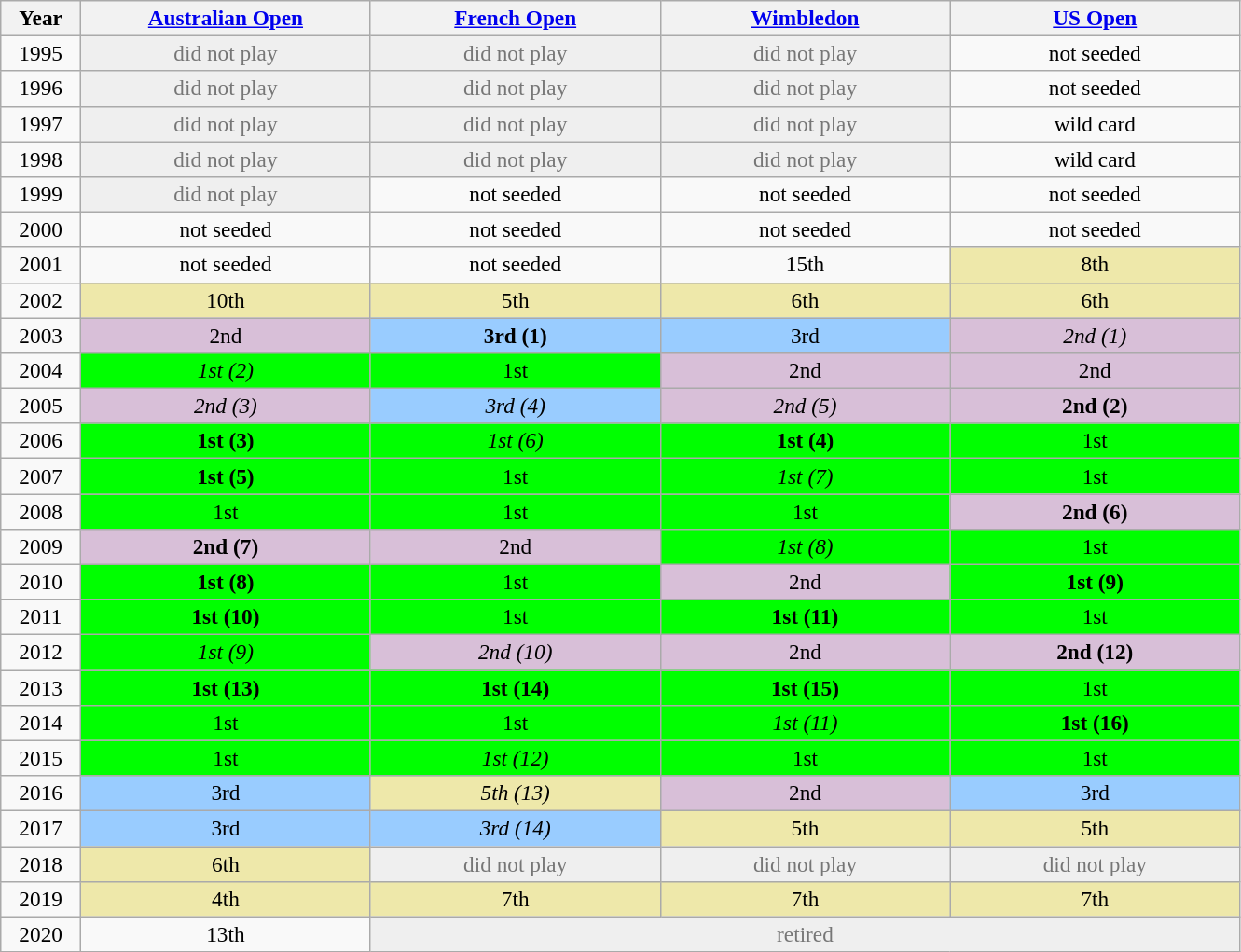<table class=wikitable style=font-size:97%;text-align:center>
<tr>
<th width=50>Year</th>
<th width=200><a href='#'>Australian Open</a></th>
<th width=200><a href='#'>French Open</a></th>
<th width=200><a href='#'>Wimbledon</a></th>
<th width=200><a href='#'>US Open</a></th>
</tr>
<tr>
<td>1995</td>
<td style="color:#767676; background:#efefef">did not play</td>
<td style="color:#767676; background:#efefef">did not play</td>
<td style="color:#767676; background:#efefef">did not play</td>
<td>not seeded</td>
</tr>
<tr>
<td>1996</td>
<td style="color:#767676; background:#efefef">did not play</td>
<td style="color:#767676; background:#efefef">did not play</td>
<td style="color:#767676; background:#efefef">did not play</td>
<td>not seeded</td>
</tr>
<tr>
<td>1997</td>
<td style="color:#767676; background:#efefef">did not play</td>
<td style="color:#767676; background:#efefef">did not play</td>
<td style="color:#767676; background:#efefef">did not play</td>
<td>wild card</td>
</tr>
<tr>
<td>1998</td>
<td style="color:#767676; background:#efefef">did not play</td>
<td style="color:#767676; background:#efefef">did not play</td>
<td style="color:#767676; background:#efefef">did not play</td>
<td>wild card</td>
</tr>
<tr>
<td>1999</td>
<td style="color:#767676; background:#efefef">did not play</td>
<td>not seeded</td>
<td>not seeded</td>
<td>not seeded</td>
</tr>
<tr>
<td>2000</td>
<td>not seeded</td>
<td>not seeded</td>
<td>not seeded</td>
<td>not seeded</td>
</tr>
<tr>
<td>2001</td>
<td>not seeded</td>
<td>not seeded</td>
<td>15th</td>
<td bgcolor=#EEE8AA>8th</td>
</tr>
<tr>
<td>2002</td>
<td bgcolor=#EEE8AA>10th</td>
<td bgcolor=#EEE8AA>5th</td>
<td bgcolor=#EEE8AA>6th</td>
<td bgcolor=#EEE8AA>6th</td>
</tr>
<tr>
<td>2003</td>
<td bgcolor=#D8BFD8>2nd</td>
<td bgcolor=#99ccff><strong>3rd (1)</strong></td>
<td bgcolor=#99ccff>3rd</td>
<td bgcolor=#D8BFD8><em>2nd (1)</em></td>
</tr>
<tr>
<td>2004</td>
<td bgcolor=#00FF00><em>1st (2)</em></td>
<td bgcolor=#00FF00>1st</td>
<td bgcolor=#D8BFD8>2nd</td>
<td bgcolor=#D8BFD8>2nd</td>
</tr>
<tr>
<td>2005</td>
<td bgcolor=#D8BFD8><em>2nd (3)</em></td>
<td bgcolor=#99ccff><em>3rd (4)</em></td>
<td bgcolor=#D8BFD8><em>2nd (5)</em></td>
<td bgcolor=#D8BFD8><strong>2nd (2)</strong></td>
</tr>
<tr>
<td>2006</td>
<td bgcolor=#00FF00><strong>1st (3)</strong></td>
<td bgcolor=#00FF00><em>1st (6)</em></td>
<td bgcolor=#00FF00><strong>1st (4)</strong></td>
<td bgcolor=#00FF00>1st</td>
</tr>
<tr>
<td>2007</td>
<td bgcolor=#00FF00><strong>1st (5)</strong></td>
<td bgcolor=#00FF00>1st</td>
<td bgcolor=#00FF00><em>1st (7)</em></td>
<td bgcolor=#00FF00>1st</td>
</tr>
<tr>
<td>2008</td>
<td bgcolor=#00FF00>1st</td>
<td bgcolor=#00FF00>1st</td>
<td bgcolor=#00FF00>1st</td>
<td bgcolor=#D8BFD8><strong>2nd (6)</strong></td>
</tr>
<tr>
<td>2009</td>
<td bgcolor=#D8BFD8><strong>2nd (7)</strong></td>
<td bgcolor=#D8BFD8>2nd</td>
<td bgcolor=#00FF00><em>1st (8)</em></td>
<td bgcolor=#00FF00>1st</td>
</tr>
<tr>
<td>2010</td>
<td bgcolor=#00FF00><strong>1st (8)</strong></td>
<td bgcolor=#00FF00>1st</td>
<td bgcolor=#D8BFD8>2nd</td>
<td bgcolor=#00FF00><strong>1st (9)</strong></td>
</tr>
<tr>
<td>2011</td>
<td bgcolor=#00FF00><strong>1st (10)</strong></td>
<td bgcolor=#00FF00>1st</td>
<td bgcolor=#00FF00><strong>1st (11)</strong></td>
<td bgcolor=#00FF00>1st</td>
</tr>
<tr>
<td>2012</td>
<td bgcolor=#00FF00><em>1st (9)</em></td>
<td bgcolor=#D8BFD8><em>2nd (10)</em></td>
<td bgcolor=#D8BFD8>2nd</td>
<td bgcolor=#D8BFD8><strong>2nd (12)</strong></td>
</tr>
<tr>
<td>2013</td>
<td bgcolor=#00FF00><strong>1st (13)</strong></td>
<td bgcolor=#00FF00><strong>1st (14)</strong></td>
<td bgcolor=#00FF00><strong>1st (15)</strong></td>
<td bgcolor=#00FF00>1st</td>
</tr>
<tr>
<td>2014</td>
<td bgcolor=#00FF00>1st</td>
<td bgcolor=#00FF00>1st</td>
<td bgcolor=#00FF00><em>1st (11)</em></td>
<td bgcolor=#00FF00><strong>1st (16)</strong></td>
</tr>
<tr>
<td>2015</td>
<td bgcolor=#00FF00>1st</td>
<td bgcolor=#00FF00><em>1st (12)</em></td>
<td bgcolor=#00FF00>1st</td>
<td bgcolor=#00FF00>1st</td>
</tr>
<tr>
<td>2016</td>
<td bgcolor=#99ccff>3rd</td>
<td bgcolor=#EEE8AA><em>5th (13)</em></td>
<td bgcolor=#D8BFD8>2nd</td>
<td bgcolor=#99ccff>3rd</td>
</tr>
<tr>
<td>2017</td>
<td bgcolor=#99ccff>3rd</td>
<td bgcolor=#99ccff><em>3rd (14)</em></td>
<td bgcolor=#EEE8AA>5th</td>
<td bgcolor=#EEE8AA>5th</td>
</tr>
<tr>
<td>2018</td>
<td bgcolor=#EEE8AA>6th</td>
<td style="color:#767676; background:#efefef">did not play</td>
<td style="color:#767676; background:#efefef">did not play</td>
<td style="color:#767676; background:#efefef">did not play</td>
</tr>
<tr>
<td>2019</td>
<td bgcolor=#EEE8AA>4th</td>
<td bgcolor=#EEE8AA>7th</td>
<td bgcolor=#EEE8AA>7th</td>
<td bgcolor=#EEE8AA>7th</td>
</tr>
<tr>
<td>2020</td>
<td>13th</td>
<td colspan=3 style="color:#767676; background:#efefef">retired</td>
</tr>
</table>
